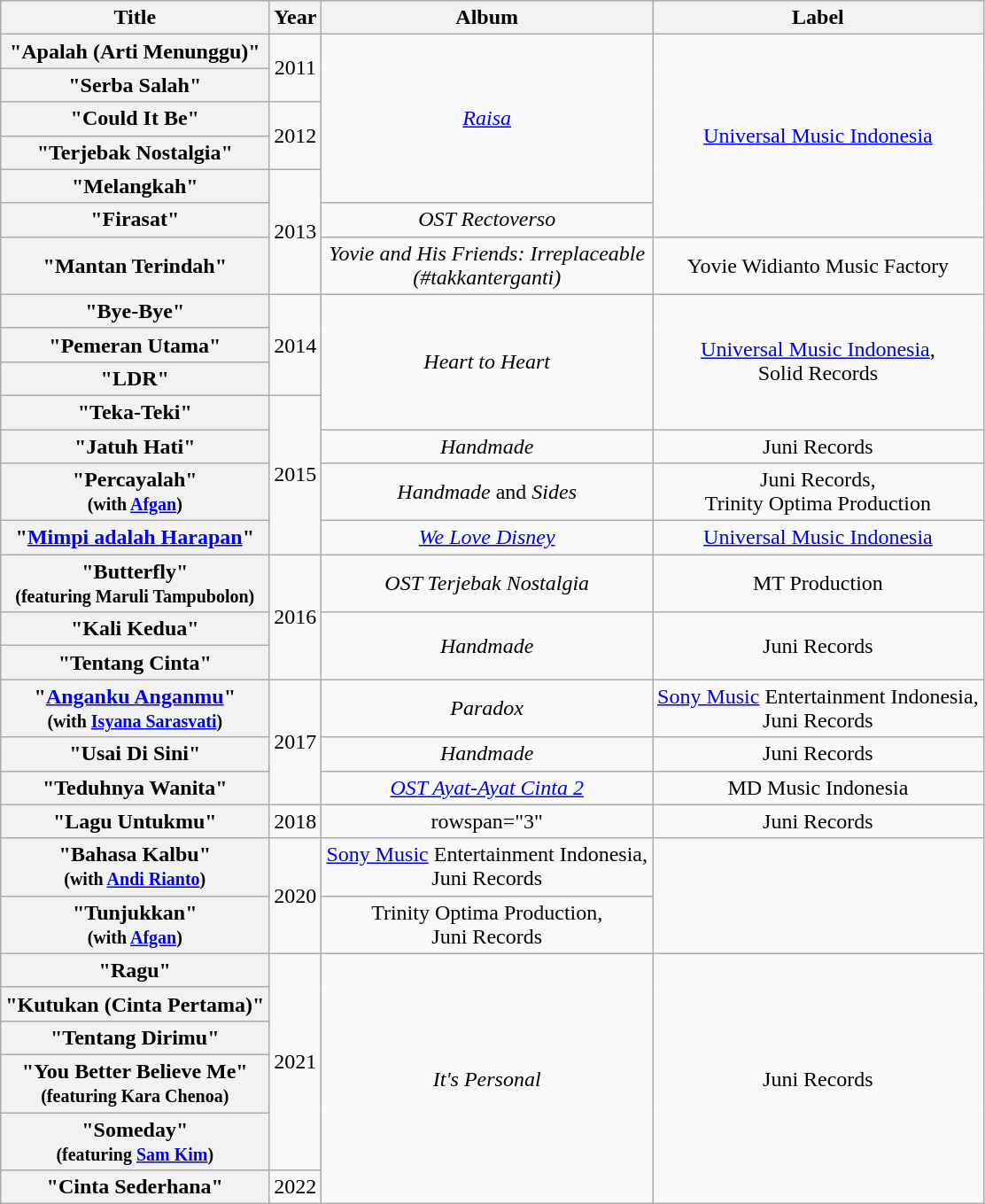<table class="wikitable plainrowheaders" style="text-align:center;">
<tr>
<th scope="col">Title</th>
<th scope="col">Year</th>
<th scope="col">Album</th>
<th scope="col">Label</th>
</tr>
<tr>
<th scope="row">"Apalah (Arti Menunggu)"</th>
<td rowspan="2">2011</td>
<td rowspan="5"><em><a href='#'>Raisa</a></em></td>
<td rowspan="6"><a href='#'>Universal Music Indonesia</a></td>
</tr>
<tr>
<th scope="row">"Serba Salah"</th>
</tr>
<tr>
<th scope="row">"Could It Be"</th>
<td rowspan="2">2012</td>
</tr>
<tr>
<th scope="row">"Terjebak Nostalgia"</th>
</tr>
<tr>
<th scope="row">"Melangkah"</th>
<td rowspan="3">2013</td>
</tr>
<tr>
<th scope="row">"Firasat"</th>
<td><em>OST Rectoverso</em></td>
</tr>
<tr>
<th scope="row">"Mantan Terindah"</th>
<td><em>Yovie and His Friends: Irreplaceable <br>(#takkanterganti)</em></td>
<td>Yovie Widianto Music Factory</td>
</tr>
<tr>
<th scope="row">"Bye-Bye"</th>
<td rowspan="3">2014</td>
<td rowspan="4"><em>Heart to Heart</em></td>
<td rowspan="4"><a href='#'>Universal Music Indonesia</a>, <br>Solid Records</td>
</tr>
<tr>
<th scope="row">"Pemeran Utama"</th>
</tr>
<tr>
<th scope="row">"LDR"</th>
</tr>
<tr>
<th scope="row">"Teka-Teki"</th>
<td rowspan="4">2015</td>
</tr>
<tr>
<th scope="row">"Jatuh Hati"</th>
<td rowspan= "1"><em>Handmade</em></td>
<td>Juni Records</td>
</tr>
<tr>
<th scope="row">"Percayalah" <br><small>(with <a href='#'>Afgan</a>)</small></th>
<td><em>Handmade</em> and <em>Sides</em></td>
<td>Juni Records, <br>Trinity Optima Production</td>
</tr>
<tr>
<th scope="row">"<a href='#'>Mimpi adalah Harapan</a>"</th>
<td><em><a href='#'>We Love Disney</a></em></td>
<td><a href='#'>Universal Music Indonesia</a></td>
</tr>
<tr>
<th scope="row">"Butterfly" <br><small>(featuring Maruli Tampubolon)</small></th>
<td rowspan="3">2016</td>
<td><em>OST Terjebak Nostalgia</em></td>
<td>MT Production</td>
</tr>
<tr>
<th scope="row">"Kali Kedua"</th>
<td rowspan="2"><em>Handmade</em></td>
<td rowspan="2">Juni Records</td>
</tr>
<tr>
<th scope="row">"Tentang Cinta"</th>
</tr>
<tr>
<th scope="row">"<a href='#'>Anganku Anganmu</a>" <br><small>(with <a href='#'>Isyana Sarasvati</a>)</small></th>
<td rowspan="3">2017</td>
<td><em>Paradox</em></td>
<td><a href='#'>Sony Music</a> Entertainment Indonesia, <br>Juni Records</td>
</tr>
<tr>
<th scope="row">"Usai Di Sini"</th>
<td><em>Handmade</em></td>
<td>Juni Records</td>
</tr>
<tr>
<th scope="row">"Teduhnya Wanita"</th>
<td><em><a href='#'>OST Ayat-Ayat Cinta 2</a></em></td>
<td>MD Music Indonesia</td>
</tr>
<tr>
<th scope="row">"Lagu Untukmu"</th>
<td rowspan="1">2018</td>
<td>rowspan="3" </td>
<td>Juni Records</td>
</tr>
<tr>
<th scope="row">"Bahasa Kalbu" <br><small>(with <a href='#'>Andi Rianto</a>)</small></th>
<td rowspan="2">2020</td>
<td><a href='#'>Sony Music</a> Entertainment Indonesia, <br>Juni Records</td>
</tr>
<tr>
<th scope="row">"Tunjukkan" <br><small>(with <a href='#'>Afgan</a>)</small></th>
<td>Trinity Optima Production, <br>Juni Records</td>
</tr>
<tr>
<th scope="row">"Ragu"</th>
<td rowspan="5">2021</td>
<td rowspan="6"><em>It's Personal</em></td>
<td rowspan="6">Juni Records</td>
</tr>
<tr>
<th scope="row">"Kutukan (Cinta Pertama)"</th>
</tr>
<tr>
<th scope="row">"Tentang Dirimu"</th>
</tr>
<tr>
<th scope="row">"You Better Believe Me" <br><small>(featuring Kara Chenoa)</small></th>
</tr>
<tr>
<th scope="row">"Someday" <br><small>(featuring <a href='#'>Sam Kim</a>)</small></th>
</tr>
<tr>
<th scope="row">"Cinta Sederhana"</th>
<td>2022</td>
</tr>
</table>
